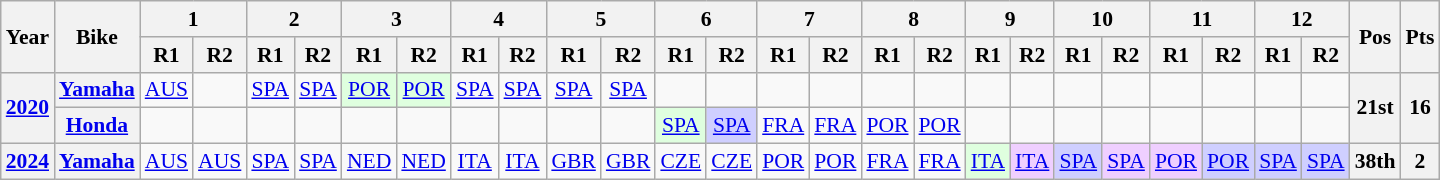<table class="wikitable" style="text-align:center; font-size:90%">
<tr>
<th valign="middle" rowspan=2>Year</th>
<th valign="middle" rowspan=2>Bike</th>
<th colspan=2>1</th>
<th colspan=2>2</th>
<th colspan=2>3</th>
<th colspan=2>4</th>
<th colspan=2>5</th>
<th colspan=2>6</th>
<th colspan=2>7</th>
<th colspan=2>8</th>
<th colspan=2>9</th>
<th colspan=2>10</th>
<th colspan=2>11</th>
<th colspan=2>12</th>
<th rowspan=2>Pos</th>
<th rowspan=2>Pts</th>
</tr>
<tr>
<th>R1</th>
<th>R2</th>
<th>R1</th>
<th>R2</th>
<th>R1</th>
<th>R2</th>
<th>R1</th>
<th>R2</th>
<th>R1</th>
<th>R2</th>
<th>R1</th>
<th>R2</th>
<th>R1</th>
<th>R2</th>
<th>R1</th>
<th>R2</th>
<th>R1</th>
<th>R2</th>
<th>R1</th>
<th>R2</th>
<th>R1</th>
<th>R2</th>
<th>R1</th>
<th>R2</th>
</tr>
<tr>
<th rowspan=2><a href='#'>2020</a></th>
<th><a href='#'>Yamaha</a></th>
<td><a href='#'>AUS</a></td>
<td></td>
<td><a href='#'>SPA</a></td>
<td><a href='#'>SPA</a></td>
<td style="background:#dfffdf;"><a href='#'>POR</a><br></td>
<td style="background:#dfffdf;"><a href='#'>POR</a><br></td>
<td><a href='#'>SPA</a></td>
<td><a href='#'>SPA</a></td>
<td><a href='#'>SPA</a></td>
<td><a href='#'>SPA</a></td>
<td></td>
<td></td>
<td></td>
<td></td>
<td></td>
<td></td>
<td></td>
<td></td>
<td></td>
<td></td>
<td></td>
<td></td>
<td></td>
<td></td>
<th rowspan=2>21st</th>
<th rowspan=2>16</th>
</tr>
<tr>
<th><a href='#'>Honda</a></th>
<td></td>
<td></td>
<td></td>
<td></td>
<td></td>
<td></td>
<td></td>
<td></td>
<td></td>
<td></td>
<td style="background:#dfffdf;"><a href='#'>SPA</a><br></td>
<td style="background:#cfcfff;"><a href='#'>SPA</a><br></td>
<td><a href='#'>FRA</a></td>
<td><a href='#'>FRA</a></td>
<td><a href='#'>POR</a></td>
<td><a href='#'>POR</a></td>
<td></td>
<td></td>
<td></td>
<td></td>
<td></td>
<td></td>
<td></td>
<td></td>
</tr>
<tr>
<th><a href='#'>2024</a></th>
<th><a href='#'>Yamaha</a></th>
<td><a href='#'>AUS</a></td>
<td><a href='#'>AUS</a></td>
<td><a href='#'>SPA</a></td>
<td><a href='#'>SPA</a></td>
<td><a href='#'>NED</a></td>
<td><a href='#'>NED</a></td>
<td><a href='#'>ITA</a></td>
<td><a href='#'>ITA</a></td>
<td><a href='#'>GBR</a></td>
<td><a href='#'>GBR</a></td>
<td><a href='#'>CZE</a></td>
<td><a href='#'>CZE</a></td>
<td><a href='#'>POR</a></td>
<td><a href='#'>POR</a></td>
<td><a href='#'>FRA</a></td>
<td><a href='#'>FRA</a></td>
<td style="background:#DFFFDF;"><a href='#'>ITA</a><br></td>
<td style="background:#EFCFFF;"><a href='#'>ITA</a><br></td>
<td style="background:#CFCFFF;"><a href='#'>SPA</a><br></td>
<td style="background:#EFCFFF;"><a href='#'>SPA</a><br></td>
<td style="background:#EFCFFF;"><a href='#'>POR</a><br></td>
<td style="background:#CFCFFF;"><a href='#'>POR</a><br></td>
<td style="background:#CFCFFF;"><a href='#'>SPA</a><br></td>
<td style="background:#CFCFFF;"><a href='#'>SPA</a><br></td>
<th>38th</th>
<th>2</th>
</tr>
</table>
